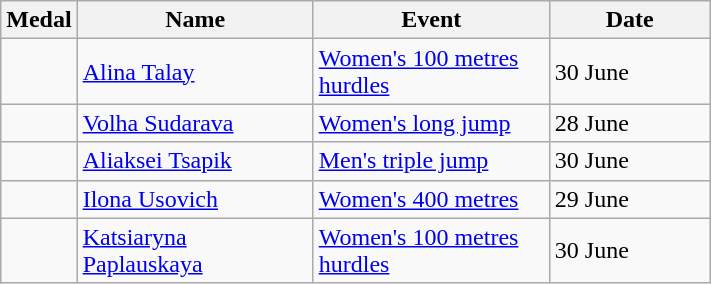<table class="wikitable sortable" style="font-size:100%">
<tr>
<th>Medal</th>
<th width=150>Name</th>
<th width=150>Event</th>
<th width=100>Date</th>
</tr>
<tr>
<td></td>
<td><a href='#'>Alina Talay</a></td>
<td><a href='#'>Women's 100 metres hurdles</a></td>
<td>30 June</td>
</tr>
<tr>
<td></td>
<td><a href='#'>Volha Sudarava</a></td>
<td><a href='#'>Women's long jump</a></td>
<td>28 June</td>
</tr>
<tr>
<td></td>
<td><a href='#'>Aliaksei Tsapik</a></td>
<td><a href='#'>Men's triple jump</a></td>
<td>30 June</td>
</tr>
<tr>
<td></td>
<td><a href='#'>Ilona Usovich</a></td>
<td><a href='#'>Women's 400 metres</a></td>
<td>29 June</td>
</tr>
<tr>
<td></td>
<td><a href='#'>Katsiaryna Paplauskaya</a></td>
<td><a href='#'>Women's 100 metres hurdles</a></td>
<td>30 June</td>
</tr>
</table>
